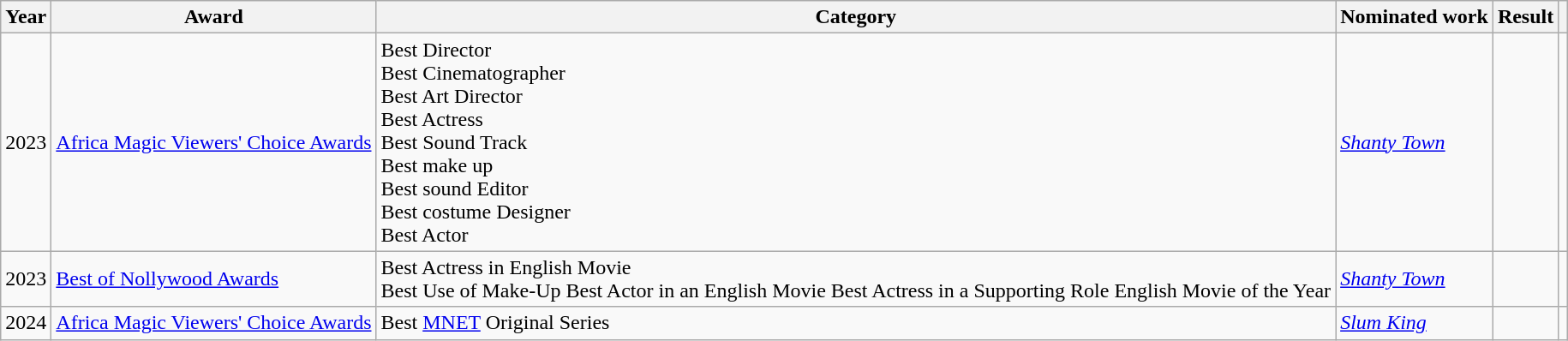<table class="wikitable">
<tr>
<th>Year</th>
<th>Award</th>
<th>Category</th>
<th>Nominated work</th>
<th>Result</th>
<th></th>
</tr>
<tr>
<td>2023</td>
<td><a href='#'>Africa Magic Viewers' Choice Awards</a></td>
<td>Best Director<br>Best Cinematographer<br>Best Art Director<br>Best Actress<br>Best Sound Track<br>Best make up<br>Best sound Editor<br>Best costume Designer<br>Best Actor</td>
<td><a href='#'><em>Shanty Town</em></a></td>
<td></td>
<td></td>
</tr>
<tr>
<td>2023</td>
<td><a href='#'>Best of Nollywood Awards</a></td>
<td>Best Actress in English Movie<br>Best Use of Make-Up
Best Actor in an English Movie
Best Actress in a Supporting Role English
Movie of the Year</td>
<td><a href='#'><em>Shanty Town</em></a></td>
<td></td>
<td></td>
</tr>
<tr>
<td>2024</td>
<td><a href='#'>Africa Magic Viewers' Choice Awards</a></td>
<td>Best <a href='#'>MNET</a> Original Series</td>
<td><em><a href='#'>Slum King</a></em></td>
<td></td>
<td></td>
</tr>
</table>
